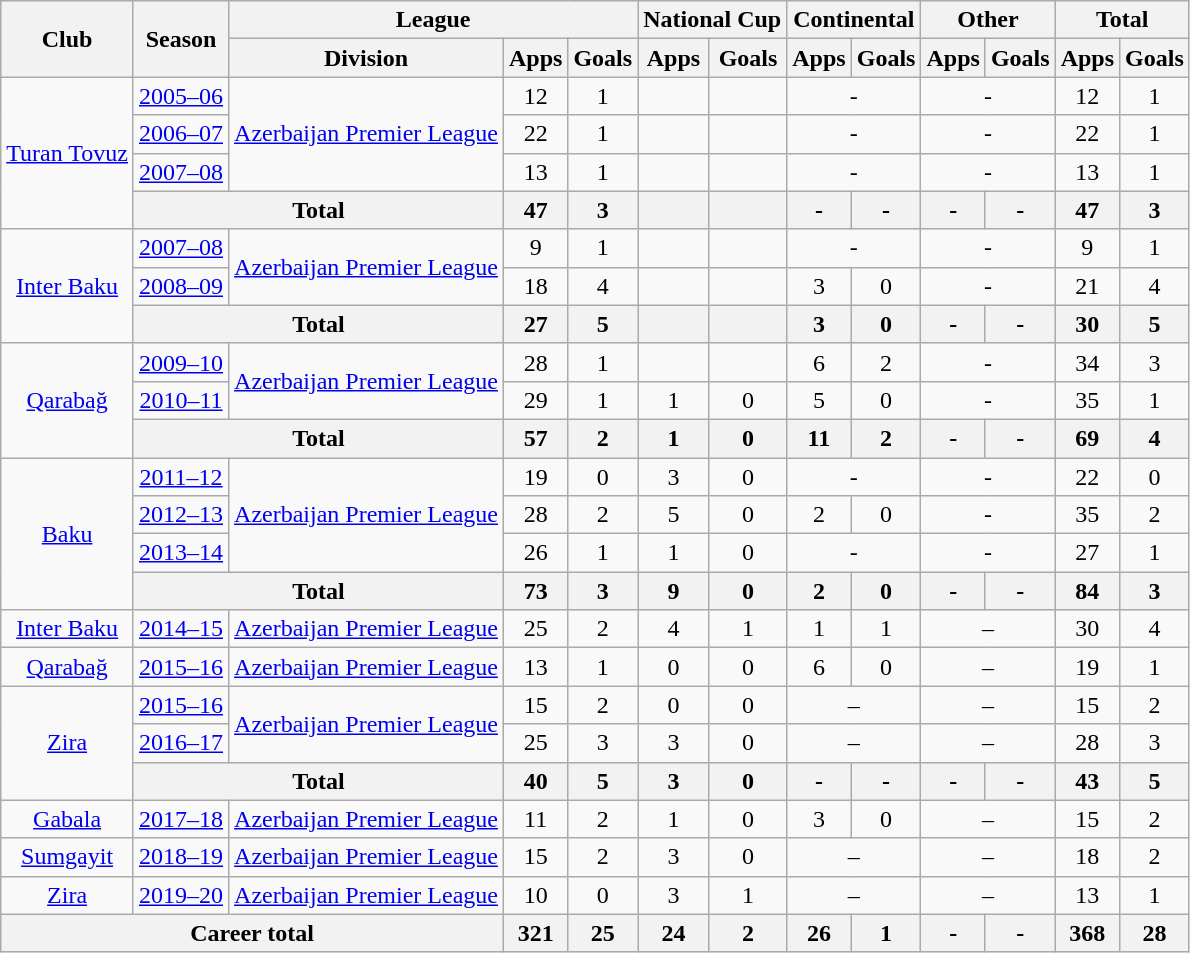<table class="wikitable" style="text-align: center;">
<tr>
<th rowspan="2">Club</th>
<th rowspan="2">Season</th>
<th colspan="3">League</th>
<th colspan="2">National Cup</th>
<th colspan="2">Continental</th>
<th colspan="2">Other</th>
<th colspan="2">Total</th>
</tr>
<tr>
<th>Division</th>
<th>Apps</th>
<th>Goals</th>
<th>Apps</th>
<th>Goals</th>
<th>Apps</th>
<th>Goals</th>
<th>Apps</th>
<th>Goals</th>
<th>Apps</th>
<th>Goals</th>
</tr>
<tr>
<td rowspan="4" valign="center"><a href='#'>Turan Tovuz</a></td>
<td><a href='#'>2005–06</a></td>
<td rowspan="3" valign="center"><a href='#'>Azerbaijan Premier League</a></td>
<td>12</td>
<td>1</td>
<td></td>
<td></td>
<td colspan="2">-</td>
<td colspan="2">-</td>
<td>12</td>
<td>1</td>
</tr>
<tr>
<td><a href='#'>2006–07</a></td>
<td>22</td>
<td>1</td>
<td></td>
<td></td>
<td colspan="2">-</td>
<td colspan="2">-</td>
<td>22</td>
<td>1</td>
</tr>
<tr>
<td><a href='#'>2007–08</a></td>
<td>13</td>
<td>1</td>
<td></td>
<td></td>
<td colspan="2">-</td>
<td colspan="2">-</td>
<td>13</td>
<td>1</td>
</tr>
<tr>
<th colspan="2">Total</th>
<th>47</th>
<th>3</th>
<th></th>
<th></th>
<th>-</th>
<th>-</th>
<th>-</th>
<th>-</th>
<th>47</th>
<th>3</th>
</tr>
<tr>
<td rowspan="3" valign="center"><a href='#'>Inter Baku</a></td>
<td><a href='#'>2007–08</a></td>
<td rowspan="2" valign="center"><a href='#'>Azerbaijan Premier League</a></td>
<td>9</td>
<td>1</td>
<td></td>
<td></td>
<td colspan="2">-</td>
<td colspan="2">-</td>
<td>9</td>
<td>1</td>
</tr>
<tr>
<td><a href='#'>2008–09</a></td>
<td>18</td>
<td>4</td>
<td></td>
<td></td>
<td>3</td>
<td>0</td>
<td colspan="2">-</td>
<td>21</td>
<td>4</td>
</tr>
<tr>
<th colspan="2">Total</th>
<th>27</th>
<th>5</th>
<th></th>
<th></th>
<th>3</th>
<th>0</th>
<th>-</th>
<th>-</th>
<th>30</th>
<th>5</th>
</tr>
<tr>
<td rowspan="3" valign="center"><a href='#'>Qarabağ</a></td>
<td><a href='#'>2009–10</a></td>
<td rowspan="2" valign="center"><a href='#'>Azerbaijan Premier League</a></td>
<td>28</td>
<td>1</td>
<td></td>
<td></td>
<td>6</td>
<td>2</td>
<td colspan="2">-</td>
<td>34</td>
<td>3</td>
</tr>
<tr>
<td><a href='#'>2010–11</a></td>
<td>29</td>
<td>1</td>
<td>1</td>
<td>0</td>
<td>5</td>
<td>0</td>
<td colspan="2">-</td>
<td>35</td>
<td>1</td>
</tr>
<tr>
<th colspan="2">Total</th>
<th>57</th>
<th>2</th>
<th>1</th>
<th>0</th>
<th>11</th>
<th>2</th>
<th>-</th>
<th>-</th>
<th>69</th>
<th>4</th>
</tr>
<tr>
<td rowspan="4" valign="center"><a href='#'>Baku</a></td>
<td><a href='#'>2011–12</a></td>
<td rowspan="3" valign="center"><a href='#'>Azerbaijan Premier League</a></td>
<td>19</td>
<td>0</td>
<td>3</td>
<td>0</td>
<td colspan="2">-</td>
<td colspan="2">-</td>
<td>22</td>
<td>0</td>
</tr>
<tr>
<td><a href='#'>2012–13</a></td>
<td>28</td>
<td>2</td>
<td>5</td>
<td>0</td>
<td>2</td>
<td>0</td>
<td colspan="2">-</td>
<td>35</td>
<td>2</td>
</tr>
<tr>
<td><a href='#'>2013–14</a></td>
<td>26</td>
<td>1</td>
<td>1</td>
<td>0</td>
<td colspan="2">-</td>
<td colspan="2">-</td>
<td>27</td>
<td>1</td>
</tr>
<tr>
<th colspan="2">Total</th>
<th>73</th>
<th>3</th>
<th>9</th>
<th>0</th>
<th>2</th>
<th>0</th>
<th>-</th>
<th>-</th>
<th>84</th>
<th>3</th>
</tr>
<tr>
<td valign="center"><a href='#'>Inter Baku</a></td>
<td><a href='#'>2014–15</a></td>
<td><a href='#'>Azerbaijan Premier League</a></td>
<td>25</td>
<td>2</td>
<td>4</td>
<td>1</td>
<td>1</td>
<td>1</td>
<td colspan="2">–</td>
<td>30</td>
<td>4</td>
</tr>
<tr>
<td valign="center"><a href='#'>Qarabağ</a></td>
<td><a href='#'>2015–16</a></td>
<td><a href='#'>Azerbaijan Premier League</a></td>
<td>13</td>
<td>1</td>
<td>0</td>
<td>0</td>
<td>6</td>
<td>0</td>
<td colspan="2">–</td>
<td>19</td>
<td>1</td>
</tr>
<tr>
<td rowspan="3" valign="center"><a href='#'>Zira</a></td>
<td><a href='#'>2015–16</a></td>
<td rowspan="2" valign="center"><a href='#'>Azerbaijan Premier League</a></td>
<td>15</td>
<td>2</td>
<td>0</td>
<td>0</td>
<td colspan="2">–</td>
<td colspan="2">–</td>
<td>15</td>
<td>2</td>
</tr>
<tr>
<td><a href='#'>2016–17</a></td>
<td>25</td>
<td>3</td>
<td>3</td>
<td>0</td>
<td colspan="2">–</td>
<td colspan="2">–</td>
<td>28</td>
<td>3</td>
</tr>
<tr>
<th colspan="2">Total</th>
<th>40</th>
<th>5</th>
<th>3</th>
<th>0</th>
<th>-</th>
<th>-</th>
<th>-</th>
<th>-</th>
<th>43</th>
<th>5</th>
</tr>
<tr>
<td valign="center"><a href='#'>Gabala</a></td>
<td><a href='#'>2017–18</a></td>
<td><a href='#'>Azerbaijan Premier League</a></td>
<td>11</td>
<td>2</td>
<td>1</td>
<td>0</td>
<td>3</td>
<td>0</td>
<td colspan="2">–</td>
<td>15</td>
<td>2</td>
</tr>
<tr>
<td valign="center"><a href='#'>Sumgayit</a></td>
<td><a href='#'>2018–19</a></td>
<td><a href='#'>Azerbaijan Premier League</a></td>
<td>15</td>
<td>2</td>
<td>3</td>
<td>0</td>
<td colspan="2">–</td>
<td colspan="2">–</td>
<td>18</td>
<td>2</td>
</tr>
<tr>
<td valign="center"><a href='#'>Zira</a></td>
<td><a href='#'>2019–20</a></td>
<td><a href='#'>Azerbaijan Premier League</a></td>
<td>10</td>
<td>0</td>
<td>3</td>
<td>1</td>
<td colspan="2">–</td>
<td colspan="2">–</td>
<td>13</td>
<td>1</td>
</tr>
<tr>
<th colspan="3">Career total</th>
<th>321</th>
<th>25</th>
<th>24</th>
<th>2</th>
<th>26</th>
<th>1</th>
<th>-</th>
<th>-</th>
<th>368</th>
<th>28</th>
</tr>
</table>
